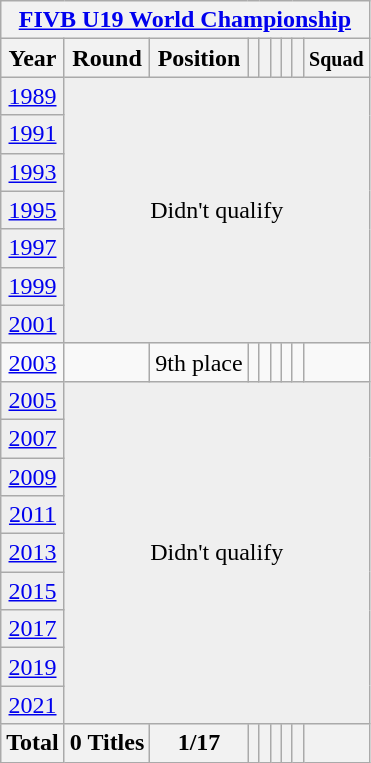<table class="wikitable" style="text-align: center;">
<tr>
<th colspan=9><a href='#'>FIVB U19 World Championship</a></th>
</tr>
<tr>
<th>Year</th>
<th>Round</th>
<th>Position</th>
<th></th>
<th></th>
<th></th>
<th></th>
<th></th>
<th><small>Squad</small></th>
</tr>
<tr bgcolor="efefef">
<td> <a href='#'>1989</a></td>
<td colspan=9 rowspan=7>Didn't qualify</td>
</tr>
<tr bgcolor="efefef">
<td> <a href='#'>1991</a></td>
</tr>
<tr bgcolor="efefef">
<td> <a href='#'>1993</a></td>
</tr>
<tr bgcolor="efefef">
<td> <a href='#'>1995</a></td>
</tr>
<tr bgcolor="efefef">
<td> <a href='#'>1997</a></td>
</tr>
<tr bgcolor="efefef">
<td> <a href='#'>1999</a></td>
</tr>
<tr bgcolor="efefef">
<td> <a href='#'>2001</a></td>
</tr>
<tr>
<td> <a href='#'>2003</a></td>
<td></td>
<td>9th place</td>
<td></td>
<td></td>
<td></td>
<td></td>
<td></td>
<td></td>
</tr>
<tr bgcolor="efefef">
<td> <a href='#'>2005</a></td>
<td colspan=10 rowspan=9>Didn't qualify</td>
</tr>
<tr bgcolor="efefef">
<td> <a href='#'>2007</a></td>
</tr>
<tr bgcolor="efefef">
<td> <a href='#'>2009</a></td>
</tr>
<tr bgcolor="efefef">
<td> <a href='#'>2011</a></td>
</tr>
<tr bgcolor="efefef">
<td> <a href='#'>2013</a></td>
</tr>
<tr bgcolor="efefef">
<td> <a href='#'>2015</a></td>
</tr>
<tr bgcolor="efefef">
<td> <a href='#'>2017</a></td>
</tr>
<tr bgcolor="efefef">
<td> <a href='#'>2019</a></td>
</tr>
<tr bgcolor="efefef">
<td> <a href='#'>2021</a></td>
</tr>
<tr>
<th>Total</th>
<th>0 Titles</th>
<th>1/17</th>
<th></th>
<th></th>
<th></th>
<th></th>
<th></th>
<th></th>
</tr>
</table>
